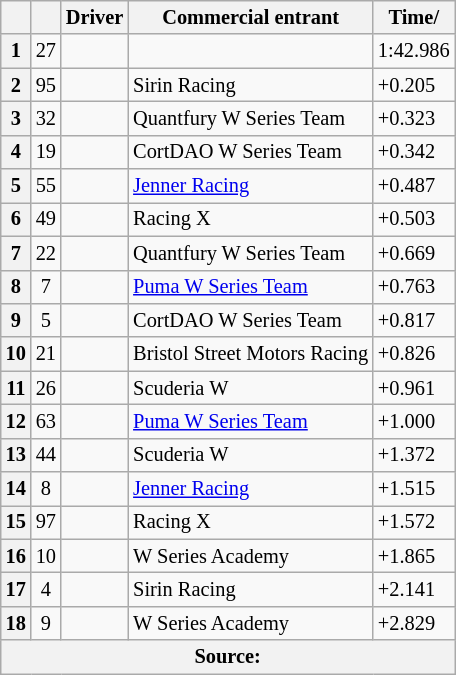<table class="wikitable" style="font-size:85%">
<tr>
<th scope="col"></th>
<th scope="col"></th>
<th scope="col">Driver</th>
<th scope="col">Commercial entrant</th>
<th scope="col">Time/</th>
</tr>
<tr>
<th scope="row">1</th>
<td align="center">27</td>
<td></td>
<td></td>
<td>1:42.986</td>
</tr>
<tr>
<th scope="row">2</th>
<td align="center">95</td>
<td></td>
<td>Sirin Racing</td>
<td>+0.205</td>
</tr>
<tr>
<th scope="row">3</th>
<td align="center">32</td>
<td></td>
<td>Quantfury W Series Team</td>
<td>+0.323</td>
</tr>
<tr>
<th scope="row">4</th>
<td align="center">19</td>
<td></td>
<td>CortDAO W Series Team</td>
<td>+0.342</td>
</tr>
<tr>
<th scope="row">5</th>
<td align="center">55</td>
<td></td>
<td><a href='#'>Jenner Racing</a></td>
<td>+0.487</td>
</tr>
<tr>
<th scope="row">6</th>
<td align="center">49</td>
<td></td>
<td>Racing X</td>
<td>+0.503</td>
</tr>
<tr>
<th scope="row">7</th>
<td align="center">22</td>
<td></td>
<td>Quantfury W Series Team</td>
<td>+0.669</td>
</tr>
<tr>
<th scope="row">8</th>
<td align="center">7</td>
<td></td>
<td><a href='#'>Puma W Series Team</a></td>
<td>+0.763</td>
</tr>
<tr>
<th scope="row">9</th>
<td align="center">5</td>
<td></td>
<td>CortDAO W Series Team</td>
<td>+0.817</td>
</tr>
<tr>
<th scope="row">10</th>
<td align="center">21</td>
<td></td>
<td>Bristol Street Motors Racing</td>
<td>+0.826</td>
</tr>
<tr>
<th scope="row">11</th>
<td align="center">26</td>
<td></td>
<td>Scuderia W</td>
<td>+0.961</td>
</tr>
<tr>
<th scope="row">12</th>
<td align="center">63</td>
<td></td>
<td><a href='#'>Puma W Series Team</a></td>
<td>+1.000</td>
</tr>
<tr>
<th scope="row">13</th>
<td align="center">44</td>
<td></td>
<td>Scuderia W</td>
<td>+1.372</td>
</tr>
<tr>
<th scope="row">14</th>
<td align="center">8</td>
<td></td>
<td><a href='#'>Jenner Racing</a></td>
<td>+1.515</td>
</tr>
<tr>
<th scope="row">15</th>
<td align="center">97</td>
<td></td>
<td>Racing X</td>
<td>+1.572</td>
</tr>
<tr>
<th scope="row">16</th>
<td align="center">10</td>
<td></td>
<td>W Series Academy</td>
<td>+1.865</td>
</tr>
<tr>
<th scope="row">17</th>
<td align="center">4</td>
<td></td>
<td>Sirin Racing</td>
<td>+2.141</td>
</tr>
<tr>
<th scope="row">18</th>
<td align="center">9</td>
<td></td>
<td>W Series Academy</td>
<td>+2.829</td>
</tr>
<tr>
<th colspan=5>Source:</th>
</tr>
</table>
